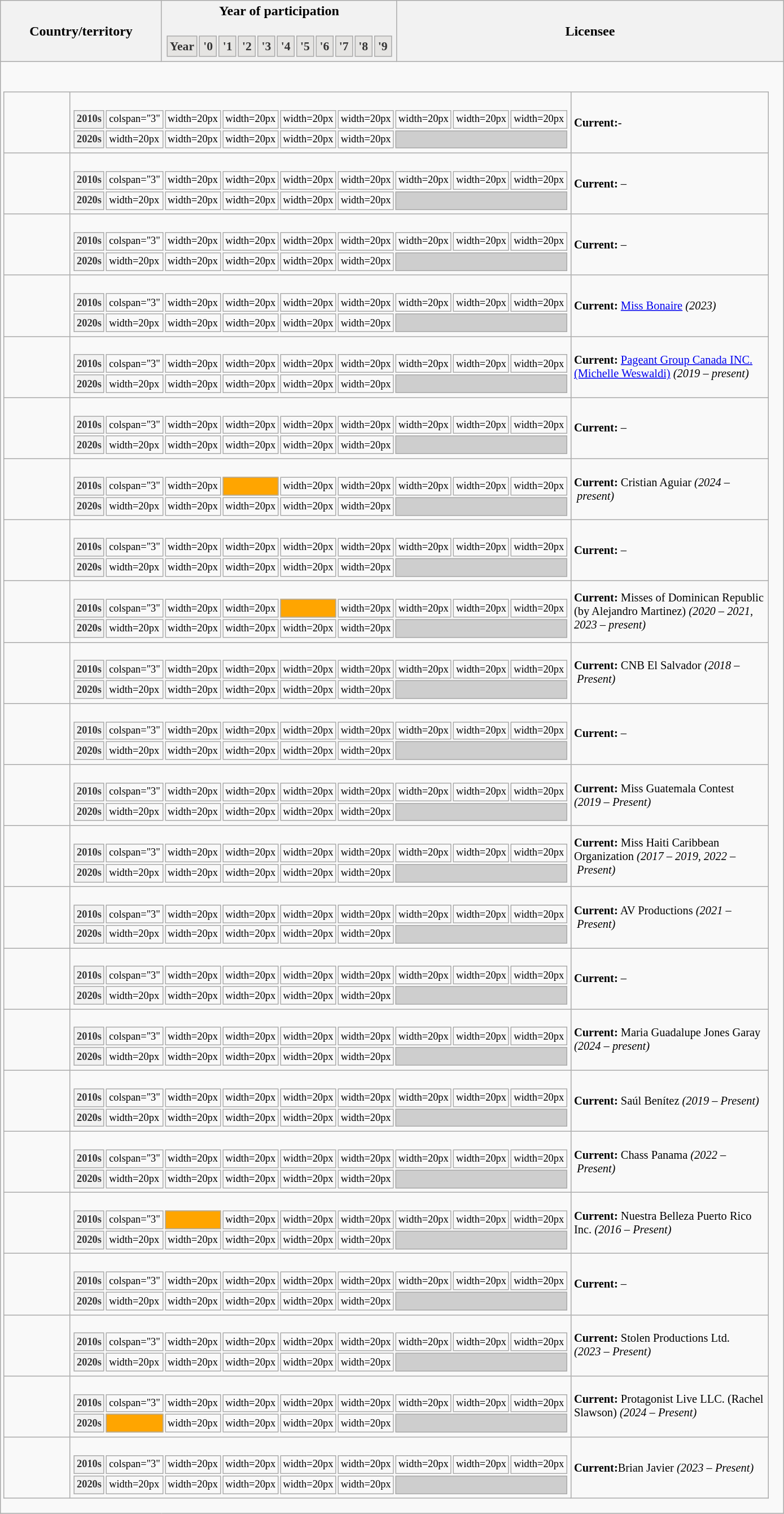<table class="wikitable sticky-header" style="margin-right:2em">
<tr>
<th width=183px>Country/territory</th>
<th width=270px>Year of participation<br><br><table class="toccolours" style="font-size: 90%">
<tr>
<th width=30px style = "background: #E5E4E2; color: #333333; text-align:center ">Year</th>
<th width=20px style = "background: #E5E4E2; color: #333333; text-align:center ">'0</th>
<th width=20px style = "background: #E5E4E2; color: #333333; text-align:center ">'1</th>
<th width=20px style = "background: #E5E4E2; color: #333333; text-align:center ">'2</th>
<th width=20px style = "background: #E5E4E2; color: #333333; text-align:center ">'3</th>
<th width=20px style = "background: #E5E4E2; color: #333333; text-align:center ">'4</th>
<th width=20px style = "background: #E5E4E2; color: #333333; text-align:center ">'5</th>
<th width=20px style = "background: #E5E4E2; color: #333333; text-align:center ">'6</th>
<th width=20px style = "background: #E5E4E2; color: #333333; text-align:center ">'7</th>
<th width=20px style = "background: #E5E4E2; color: #333333; text-align:center ">'8</th>
<th width=20px style = "background: #E5E4E2; color: #333333; text-align:center ">'9</th>
</tr>
</table>
</th>
<th width=450px>Licensee</th>
</tr>
<tr>
<td colspan=3><br><table class="wikitable" style="font-size: 85%">
<tr>
<td width=178px></td>
<td width=272px><br><table class="toccolours" style="font-size: 90%">
<tr>
<th style = "color: #333333; text-align:center ">2010s</th>
<td>colspan="3"  </td>
<td>width=20px  </td>
<td>width=20px  </td>
<td>width=20px  </td>
<td>width=20px  </td>
<td>width=20px  </td>
<td>width=20px  </td>
<td>width=20px  </td>
</tr>
<tr>
<th style = "color: #333333; text-align:center ">2020s</th>
<td>width=20px  </td>
<td>width=20px  </td>
<td>width=20px  </td>
<td>width=20px  </td>
<td>width=20px  </td>
<td colspan=5 width=20px style = "background: #CECECE; color: #333333; text-align:center"></td>
</tr>
</table>
</td>
<td width=445px><strong>Current:</strong>- <br></td>
</tr>
<tr>
<td></td>
<td><br><table class="toccolours" style="font-size: 90%">
<tr>
<th style = "color: #333333; text-align:center ">2010s</th>
<td>colspan="3"  </td>
<td>width=20px  </td>
<td>width=20px  </td>
<td>width=20px  </td>
<td>width=20px  </td>
<td>width=20px  </td>
<td>width=20px  </td>
<td>width=20px  </td>
</tr>
<tr>
<th style = "color: #333333; text-align:center ">2020s</th>
<td>width=20px  </td>
<td>width=20px  </td>
<td>width=20px  </td>
<td>width=20px  </td>
<td>width=20px  </td>
<td colspan=5 width=20px style = "background: #CECECE; color: #333333; text-align:center"></td>
</tr>
</table>
</td>
<td><strong>Current:</strong> –<br></td>
</tr>
<tr>
<td></td>
<td><br><table class="toccolours" style="font-size: 90%">
<tr>
<th style = "color: #333333; text-align:center ">2010s</th>
<td>colspan="3"  </td>
<td>width=20px  </td>
<td>width=20px  </td>
<td>width=20px  </td>
<td>width=20px  </td>
<td>width=20px  </td>
<td>width=20px  </td>
<td>width=20px  </td>
</tr>
<tr>
<th style = "color: #333333; text-align:center ">2020s</th>
<td>width=20px  </td>
<td>width=20px  </td>
<td>width=20px  </td>
<td>width=20px  </td>
<td>width=20px  </td>
<td colspan=5 width=20px style = "background: #CECECE; color: #333333; text-align:center"></td>
</tr>
</table>
</td>
<td><strong>Current:</strong> – <br></td>
</tr>
<tr>
<td></td>
<td><br><table class="toccolours" style="font-size: 90%">
<tr>
<th style = "color: #333333; text-align:center ">2010s</th>
<td>colspan="3"  </td>
<td>width=20px  </td>
<td>width=20px  </td>
<td>width=20px  </td>
<td>width=20px  </td>
<td>width=20px  </td>
<td>width=20px  </td>
<td>width=20px  </td>
</tr>
<tr>
<th style = "color: #333333; text-align:center ">2020s</th>
<td>width=20px  </td>
<td>width=20px  </td>
<td>width=20px  </td>
<td>width=20px  </td>
<td>width=20px  </td>
<td colspan=5 width=20px style = "background: #CECECE; color: #333333; text-align:center"></td>
</tr>
</table>
</td>
<td><strong>Current:</strong> <a href='#'>Miss Bonaire</a> <em>(2023)</em><br></td>
</tr>
<tr>
<td></td>
<td><br><table class="toccolours" style="font-size: 90%">
<tr>
<th style = "color: #333333; text-align:center ">2010s</th>
<td>colspan="3"  </td>
<td>width=20px  </td>
<td>width=20px  </td>
<td>width=20px  </td>
<td>width=20px  </td>
<td>width=20px  </td>
<td>width=20px  </td>
<td>width=20px  </td>
</tr>
<tr>
<th style = "color: #333333; text-align:center ">2020s</th>
<td>width=20px  </td>
<td>width=20px  </td>
<td>width=20px  </td>
<td>width=20px  </td>
<td>width=20px  </td>
<td colspan=5 width=20px style = "background: #CECECE; color: #333333; text-align:center"></td>
</tr>
</table>
</td>
<td><strong>Current:</strong> <a href='#'>Pageant Group Canada INC. (Michelle Weswaldi)</a> <em>(2019 – present)</em><br></td>
</tr>
<tr>
<td></td>
<td><br><table class="toccolours" style="font-size: 90%">
<tr>
<th style = "color: #333333; text-align:center ">2010s</th>
<td>colspan="3"  </td>
<td>width=20px  </td>
<td>width=20px  </td>
<td>width=20px  </td>
<td>width=20px  </td>
<td>width=20px  </td>
<td>width=20px  </td>
<td>width=20px  </td>
</tr>
<tr>
<th style = "color: #333333; text-align:center ">2020s</th>
<td>width=20px  </td>
<td>width=20px  </td>
<td>width=20px  </td>
<td>width=20px  </td>
<td>width=20px  </td>
<td colspan=5 width=20px style = "background: #CECECE; color: #333333; text-align:center"></td>
</tr>
</table>
</td>
<td><strong>Current:</strong> – <br></td>
</tr>
<tr>
<td></td>
<td><br><table class="toccolours" style="font-size: 90%">
<tr>
<th style = "color: #333333; text-align:center ">2010s</th>
<td>colspan="3"  </td>
<td>width=20px  </td>
<td width=20px bgcolor=orange align=center></td>
<td>width=20px  </td>
<td>width=20px  </td>
<td>width=20px  </td>
<td>width=20px  </td>
<td>width=20px  </td>
</tr>
<tr>
<th style = "color: #333333; text-align:center ">2020s</th>
<td>width=20px  </td>
<td>width=20px  </td>
<td>width=20px  </td>
<td>width=20px  </td>
<td>width=20px  </td>
<td colspan=5 width=20px style = "background: #CECECE; color: #333333; text-align:center"></td>
</tr>
</table>
</td>
<td><strong>Current:</strong> Cristian Aguiar <em>(2024 – present)</em><br></td>
</tr>
<tr>
<td></td>
<td><br><table class="toccolours" style="font-size: 90%">
<tr>
<th style = "color: #333333; text-align:center ">2010s</th>
<td>colspan="3"  </td>
<td>width=20px  </td>
<td>width=20px  </td>
<td>width=20px  </td>
<td>width=20px  </td>
<td>width=20px  </td>
<td>width=20px  </td>
<td>width=20px  </td>
</tr>
<tr>
<th style = "color: #333333; text-align:center ">2020s</th>
<td>width=20px  </td>
<td>width=20px  </td>
<td>width=20px  </td>
<td>width=20px  </td>
<td>width=20px  </td>
<td colspan=5 width=20px style = "background: #CECECE; color: #333333; text-align:center"></td>
</tr>
</table>
</td>
<td><strong>Current:</strong> – <br></td>
</tr>
<tr>
<td></td>
<td><br><table class="toccolours" style="font-size: 90%">
<tr>
<th style = "color: #333333; text-align:center ">2010s</th>
<td>colspan="3"  </td>
<td>width=20px  </td>
<td>width=20px  </td>
<td width=20px bgcolor=orange align=center></td>
<td>width=20px  </td>
<td>width=20px  </td>
<td>width=20px  </td>
<td>width=20px  </td>
</tr>
<tr>
<th style = "color: #333333; text-align:center ">2020s</th>
<td>width=20px  </td>
<td>width=20px  </td>
<td>width=20px  </td>
<td>width=20px  </td>
<td>width=20px  </td>
<td colspan=5 width=20px style = "background: #CECECE; color: #333333; text-align:center"></td>
</tr>
</table>
</td>
<td><strong>Current:</strong> Misses of Dominican Republic (by Alejandro Martinez) <em>(2020 – 2021, 2023 – present)</em><br></td>
</tr>
<tr>
<td></td>
<td><br><table class="toccolours" style="font-size: 90%">
<tr>
<th style = "color: #333333; text-align:center ">2010s</th>
<td>colspan="3"  </td>
<td>width=20px  </td>
<td>width=20px  </td>
<td>width=20px  </td>
<td>width=20px  </td>
<td>width=20px  </td>
<td>width=20px  </td>
<td>width=20px  </td>
</tr>
<tr>
<th style = "color: #333333; text-align:center ">2020s</th>
<td>width=20px  </td>
<td>width=20px  </td>
<td>width=20px  </td>
<td>width=20px  </td>
<td>width=20px  </td>
<td colspan=5 width=20px style = "background: #CECECE; color: #333333; text-align:center"></td>
</tr>
</table>
</td>
<td><strong>Current:</strong> CNB El Salvador <em>(2018 – Present)</em><br></td>
</tr>
<tr>
<td></td>
<td><br><table class="toccolours" style="font-size: 90%">
<tr>
<th style = "color: #333333; text-align:center ">2010s</th>
<td>colspan="3"  </td>
<td>width=20px  </td>
<td>width=20px  </td>
<td>width=20px  </td>
<td>width=20px  </td>
<td>width=20px  </td>
<td>width=20px  </td>
<td>width=20px  </td>
</tr>
<tr>
<th style = "color: #333333; text-align:center ">2020s</th>
<td>width=20px  </td>
<td>width=20px  </td>
<td>width=20px  </td>
<td>width=20px  </td>
<td>width=20px  </td>
<td colspan=5 width=20px style = "background: #CECECE; color: #333333; text-align:center"></td>
</tr>
</table>
</td>
<td><strong>Current:</strong> – <br></td>
</tr>
<tr>
<td></td>
<td><br><table class="toccolours" style="font-size: 90%">
<tr>
<th style = "color: #333333; text-align:center ">2010s</th>
<td>colspan="3"  </td>
<td>width=20px  </td>
<td>width=20px  </td>
<td>width=20px  </td>
<td>width=20px  </td>
<td>width=20px  </td>
<td>width=20px  </td>
<td>width=20px  </td>
</tr>
<tr>
<th style = "color: #333333; text-align:center ">2020s</th>
<td>width=20px  </td>
<td>width=20px  </td>
<td>width=20px  </td>
<td>width=20px  </td>
<td>width=20px  </td>
<td colspan=5 width=20px style = "background: #CECECE; color: #333333; text-align:center"></td>
</tr>
</table>
</td>
<td><strong>Current:</strong> Miss Guatemala Contest <em>(2019 – Present)</em><br></td>
</tr>
<tr>
<td></td>
<td><br><table class="toccolours" style="font-size: 90%">
<tr>
<th style = "color: #333333; text-align:center ">2010s</th>
<td>colspan="3"  </td>
<td>width=20px  </td>
<td>width=20px  </td>
<td>width=20px  </td>
<td>width=20px  </td>
<td>width=20px  </td>
<td>width=20px  </td>
<td>width=20px  </td>
</tr>
<tr>
<th style = "color: #333333; text-align:center ">2020s</th>
<td>width=20px  </td>
<td>width=20px  </td>
<td>width=20px  </td>
<td>width=20px  </td>
<td>width=20px  </td>
<td colspan=5 width=20px style = "background: #CECECE; color: #333333; text-align:center"></td>
</tr>
</table>
</td>
<td><strong>Current:</strong> Miss Haiti Caribbean Organization <em>(2017 – 2019, 2022 – Present)</em><br></td>
</tr>
<tr>
<td></td>
<td><br><table class="toccolours" style="font-size: 90%">
<tr>
<th style = "color: #333333; text-align:center ">2010s</th>
<td>colspan="3"  </td>
<td>width=20px  </td>
<td>width=20px  </td>
<td>width=20px  </td>
<td>width=20px  </td>
<td>width=20px  </td>
<td>width=20px  </td>
<td>width=20px  </td>
</tr>
<tr>
<th style = "color: #333333; text-align:center ">2020s</th>
<td>width=20px  </td>
<td>width=20px  </td>
<td>width=20px  </td>
<td>width=20px  </td>
<td>width=20px  </td>
<td colspan=5 width=20px style = "background: #CECECE; color: #333333; text-align:center"></td>
</tr>
</table>
</td>
<td><strong>Current:</strong> AV Productions <em>(2021 – Present)</em><br></td>
</tr>
<tr>
<td></td>
<td><br><table class="toccolours" style="font-size: 90%">
<tr>
<th style = "color: #333333; text-align:center ">2010s</th>
<td>colspan="3"  </td>
<td>width=20px  </td>
<td>width=20px  </td>
<td>width=20px  </td>
<td>width=20px  </td>
<td>width=20px  </td>
<td>width=20px  </td>
<td>width=20px  </td>
</tr>
<tr>
<th style = "color: #333333; text-align:center ">2020s</th>
<td>width=20px  </td>
<td>width=20px  </td>
<td>width=20px  </td>
<td>width=20px  </td>
<td>width=20px  </td>
<td colspan=5 width=20px style = "background: #CECECE; color: #333333; text-align:center"></td>
</tr>
</table>
</td>
<td><strong>Current:</strong> – <br></td>
</tr>
<tr>
<td></td>
<td><br><table class="toccolours" style="font-size: 90%">
<tr>
<th style = "color: #333333; text-align:center ">2010s</th>
<td>colspan="3"  </td>
<td>width=20px  </td>
<td>width=20px  </td>
<td>width=20px  </td>
<td>width=20px  </td>
<td>width=20px  </td>
<td>width=20px  </td>
<td>width=20px  </td>
</tr>
<tr>
<th style = "color: #333333; text-align:center ">2020s</th>
<td>width=20px  </td>
<td>width=20px  </td>
<td>width=20px  </td>
<td>width=20px  </td>
<td>width=20px  </td>
<td colspan=5 width=20px style = "background: #CECECE; color: #333333; text-align:center"></td>
</tr>
</table>
</td>
<td><strong>Current:</strong> Maria Guadalupe Jones Garay <em>(2024 – present)</em><br></td>
</tr>
<tr>
<td></td>
<td><br><table class="toccolours" style="font-size: 90%">
<tr>
<th style = "color: #333333; text-align:center ">2010s</th>
<td>colspan="3"  </td>
<td>width=20px  </td>
<td>width=20px  </td>
<td>width=20px  </td>
<td>width=20px  </td>
<td>width=20px  </td>
<td>width=20px  </td>
<td>width=20px  </td>
</tr>
<tr>
<th style = "color: #333333; text-align:center ">2020s</th>
<td>width=20px  </td>
<td>width=20px  </td>
<td>width=20px  </td>
<td>width=20px  </td>
<td>width=20px  </td>
<td colspan=5 width=20px style = "background: #CECECE; color: #333333; text-align:center"></td>
</tr>
</table>
</td>
<td><strong>Current:</strong> Saúl Benítez <em>(2019 – Present)</em><br></td>
</tr>
<tr>
<td></td>
<td><br><table class="toccolours" style="font-size: 90%">
<tr>
<th style = "color: #333333; text-align:center ">2010s</th>
<td>colspan="3"  </td>
<td>width=20px  </td>
<td>width=20px  </td>
<td>width=20px  </td>
<td>width=20px  </td>
<td>width=20px  </td>
<td>width=20px  </td>
<td>width=20px  </td>
</tr>
<tr>
<th style = "color: #333333; text-align:center ">2020s</th>
<td>width=20px  </td>
<td>width=20px  </td>
<td>width=20px  </td>
<td>width=20px  </td>
<td>width=20px  </td>
<td colspan=5 width=20px style = "background: #CECECE; color: #333333; text-align:center"></td>
</tr>
</table>
</td>
<td><strong>Current:</strong> Chass Panama <em>(2022 – Present)</em><br></td>
</tr>
<tr>
<td></td>
<td><br><table class="toccolours" style="font-size: 90%">
<tr>
<th style = "color: #333333; text-align:center ">2010s</th>
<td>colspan="3"  </td>
<td width=20px bgcolor=orange align=center></td>
<td>width=20px  </td>
<td>width=20px  </td>
<td>width=20px  </td>
<td>width=20px  </td>
<td>width=20px  </td>
<td>width=20px  </td>
</tr>
<tr>
<th style = "color: #333333; text-align:center ">2020s</th>
<td>width=20px  </td>
<td>width=20px  </td>
<td>width=20px  </td>
<td>width=20px  </td>
<td>width=20px  </td>
<td colspan=5 width=20px style = "background: #CECECE; color: #333333; text-align:center"></td>
</tr>
</table>
</td>
<td><strong>Current:</strong> Nuestra Belleza Puerto Rico Inc. <em>(2016 – Present)</em><br></td>
</tr>
<tr>
<td></td>
<td><br><table class="toccolours" style="font-size: 90%">
<tr>
<th style = "color: #333333; text-align:center ">2010s</th>
<td>colspan="3"  </td>
<td>width=20px  </td>
<td>width=20px  </td>
<td>width=20px  </td>
<td>width=20px  </td>
<td>width=20px  </td>
<td>width=20px  </td>
<td>width=20px  </td>
</tr>
<tr>
<th style = "color: #333333; text-align:center ">2020s</th>
<td>width=20px  </td>
<td>width=20px  </td>
<td>width=20px  </td>
<td>width=20px  </td>
<td>width=20px  </td>
<td colspan=5 width=20px style = "background: #CECECE; color: #333333; text-align:center"></td>
</tr>
</table>
</td>
<td><strong>Current:</strong> – <br></td>
</tr>
<tr>
<td></td>
<td><br><table class="toccolours" style="font-size: 90%">
<tr>
<th style = "color: #333333; text-align:center ">2010s</th>
<td>colspan="3"  </td>
<td>width=20px  </td>
<td>width=20px  </td>
<td>width=20px  </td>
<td>width=20px  </td>
<td>width=20px  </td>
<td>width=20px  </td>
<td>width=20px  </td>
</tr>
<tr>
<th style = "color: #333333; text-align:center ">2020s</th>
<td>width=20px  </td>
<td>width=20px  </td>
<td>width=20px  </td>
<td>width=20px  </td>
<td>width=20px  </td>
<td colspan=5 width=20px style = "background: #CECECE; color: #333333; text-align:center"></td>
</tr>
</table>
</td>
<td><strong>Current:</strong> Stolen Productions Ltd. <em>(2023 – Present)</em><br></td>
</tr>
<tr>
<td></td>
<td><br><table class="toccolours" style="font-size: 90%">
<tr>
<th style = "color: #333333; text-align:center ">2010s</th>
<td>colspan="3"  </td>
<td>width=20px  </td>
<td>width=20px  </td>
<td>width=20px  </td>
<td>width=20px  </td>
<td>width=20px  </td>
<td>width=20px  </td>
<td>width=20px  </td>
</tr>
<tr>
<th style = "color: #333333; text-align:center ">2020s</th>
<td width=20px bgcolor=orange align=center></td>
<td>width=20px  </td>
<td>width=20px  </td>
<td>width=20px  </td>
<td>width=20px  </td>
<td colspan=5 width=20px style = "background: #CECECE; color: #333333; text-align:center"></td>
</tr>
</table>
</td>
<td><strong>Current:</strong> Protagonist Live LLC. (Rachel Slawson) <em>(2024 – Present)</em><br></td>
</tr>
<tr>
<td></td>
<td><br><table class="toccolours" style="font-size: 90%">
<tr>
<th style = "color: #333333; text-align:center ">2010s</th>
<td>colspan="3"  </td>
<td>width=20px  </td>
<td>width=20px  </td>
<td>width=20px  </td>
<td>width=20px  </td>
<td>width=20px  </td>
<td>width=20px  </td>
<td>width=20px  </td>
</tr>
<tr>
<th style = "color: #333333; text-align:center ">2020s</th>
<td>width=20px  </td>
<td>width=20px  </td>
<td>width=20px  </td>
<td>width=20px  </td>
<td>width=20px  </td>
<td colspan=5 width=20px style = "background: #CECECE; color: #333333; text-align:center"></td>
</tr>
</table>
</td>
<td><strong>Current:</strong>Brian Javier <em>(2023 – Present)</em><br></td>
</tr>
</table>
</td>
</tr>
</table>
